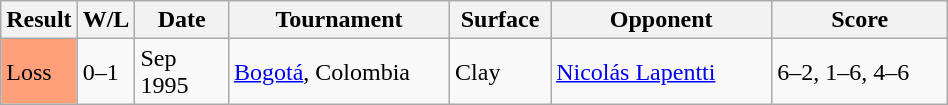<table class="sortable wikitable">
<tr>
<th style="width:40px">Result</th>
<th style="width:30px" class="unsortable">W/L</th>
<th style="width:55px">Date</th>
<th style="width:140px">Tournament</th>
<th style="width:60px">Surface</th>
<th style="width:140px">Opponent</th>
<th style="width:110px" class="unsortable">Score</th>
</tr>
<tr>
<td style="background:#ffa07a;">Loss</td>
<td>0–1</td>
<td>Sep 1995</td>
<td><a href='#'>Bogotá</a>, Colombia</td>
<td>Clay</td>
<td> <a href='#'>Nicolás Lapentti</a></td>
<td>6–2, 1–6, 4–6</td>
</tr>
</table>
